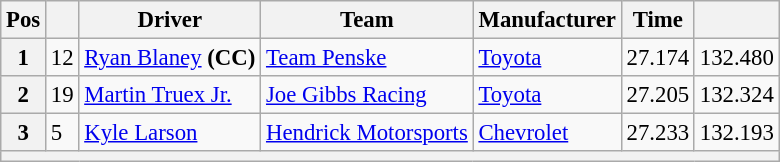<table class="wikitable" style="font-size:95%">
<tr>
<th>Pos</th>
<th></th>
<th>Driver</th>
<th>Team</th>
<th>Manufacturer</th>
<th>Time</th>
<th></th>
</tr>
<tr>
<th>1</th>
<td>12</td>
<td><a href='#'>Ryan Blaney</a> <strong>(CC)</strong></td>
<td><a href='#'>Team Penske</a></td>
<td><a href='#'>Toyota</a></td>
<td>27.174</td>
<td>132.480</td>
</tr>
<tr>
<th>2</th>
<td>19</td>
<td><a href='#'>Martin Truex Jr.</a></td>
<td><a href='#'>Joe Gibbs Racing</a></td>
<td><a href='#'>Toyota</a></td>
<td>27.205</td>
<td>132.324</td>
</tr>
<tr>
<th>3</th>
<td>5</td>
<td><a href='#'>Kyle Larson</a></td>
<td><a href='#'>Hendrick Motorsports</a></td>
<td><a href='#'>Chevrolet</a></td>
<td>27.233</td>
<td>132.193</td>
</tr>
<tr>
<th colspan="7"></th>
</tr>
</table>
